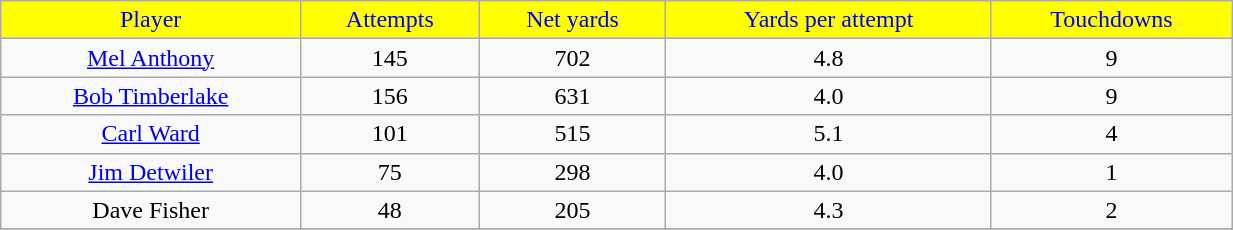<table class="wikitable" width="65%">
<tr align="center"  style="background:yellow;color:blue;">
<td>Player</td>
<td>Attempts</td>
<td>Net yards</td>
<td>Yards per attempt</td>
<td>Touchdowns</td>
</tr>
<tr align="center" bgcolor="">
<td><a href='#'>Mel Anthony</a></td>
<td>145</td>
<td>702</td>
<td>4.8</td>
<td>9</td>
</tr>
<tr align="center" bgcolor="">
<td><a href='#'>Bob Timberlake</a></td>
<td>156</td>
<td>631</td>
<td>4.0</td>
<td>9</td>
</tr>
<tr align="center" bgcolor="">
<td><a href='#'>Carl Ward</a></td>
<td>101</td>
<td>515</td>
<td>5.1</td>
<td>4</td>
</tr>
<tr align="center" bgcolor="">
<td><a href='#'>Jim Detwiler</a></td>
<td>75</td>
<td>298</td>
<td>4.0</td>
<td>1</td>
</tr>
<tr align="center" bgcolor="">
<td>Dave Fisher</td>
<td>48</td>
<td>205</td>
<td>4.3</td>
<td>2</td>
</tr>
<tr>
</tr>
</table>
